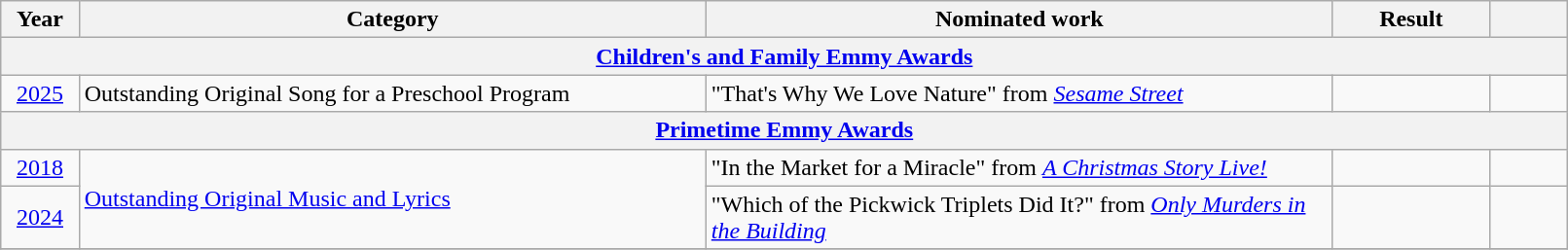<table class="wikitable" style="width:85%;">
<tr>
<th width=5%>Year</th>
<th style="width:40%;">Category</th>
<th style="width:40%;">Nominated work</th>
<th style="width:10%;">Result</th>
<th width=5%></th>
</tr>
<tr>
<th colspan=5><a href='#'>Children's and Family Emmy Awards</a></th>
</tr>
<tr>
<td style="text-align:center;"><a href='#'>2025</a></td>
<td>Outstanding Original Song for a Preschool Program</td>
<td>"That's Why We Love Nature" from <em><a href='#'>Sesame Street</a></em></td>
<td></td>
<td align="center"></td>
</tr>
<tr>
<th colspan=5><a href='#'>Primetime Emmy Awards</a></th>
</tr>
<tr>
<td style="text-align:center;"><a href='#'>2018</a></td>
<td rowspan="2"><a href='#'>Outstanding Original Music and Lyrics</a></td>
<td>"In the Market for a Miracle" from <em><a href='#'>A Christmas Story Live!</a></em></td>
<td></td>
<td align="center"></td>
</tr>
<tr>
<td style="text-align:center;"><a href='#'>2024</a></td>
<td>"Which of the Pickwick Triplets Did It?" from <em><a href='#'>Only Murders in the Building</a></em></td>
<td></td>
<td align="center"></td>
</tr>
<tr>
</tr>
</table>
